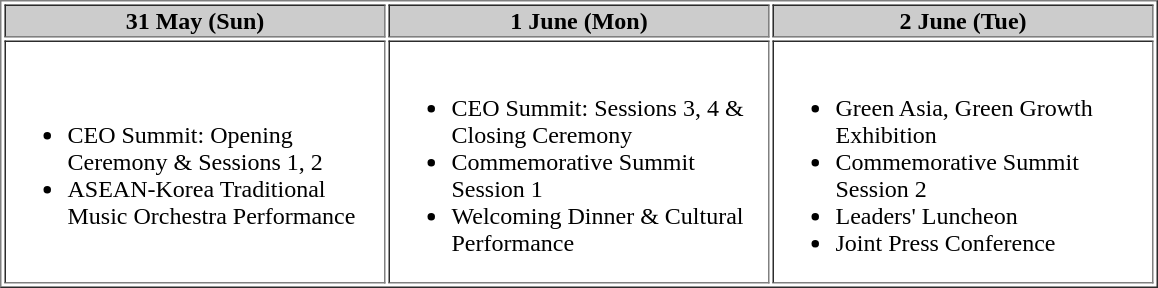<table border="1" cellpadding="1">
<tr style="background:#CCCCCC;">
<th width="250">31 May (Sun)</th>
<th width="250">1 June (Mon)</th>
<th width="250">2 June (Tue)</th>
</tr>
<tr>
<td><br><ul><li>CEO Summit: Opening Ceremony & Sessions 1, 2</li><li>ASEAN-Korea Traditional Music Orchestra Performance</li></ul></td>
<td><br><ul><li>CEO Summit: Sessions 3, 4 & Closing Ceremony</li><li>Commemorative Summit Session 1</li><li>Welcoming Dinner & Cultural Performance</li></ul></td>
<td><br><ul><li>Green Asia, Green Growth Exhibition</li><li>Commemorative Summit Session 2</li><li>Leaders' Luncheon</li><li>Joint Press Conference</li></ul></td>
</tr>
</table>
